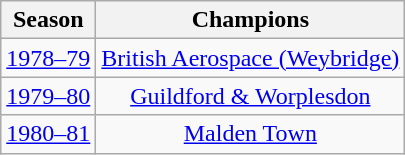<table class="wikitable" style="text-align: center">
<tr>
<th>Season</th>
<th>Champions</th>
</tr>
<tr>
<td><a href='#'>1978–79</a></td>
<td><a href='#'>British Aerospace (Weybridge)</a></td>
</tr>
<tr>
<td><a href='#'>1979–80</a></td>
<td><a href='#'>Guildford & Worplesdon</a></td>
</tr>
<tr>
<td><a href='#'>1980–81</a></td>
<td><a href='#'>Malden Town</a></td>
</tr>
</table>
